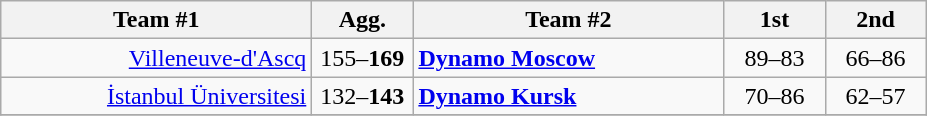<table class=wikitable style="text-align:center">
<tr>
<th width=200>Team #1</th>
<th width=60>Agg.</th>
<th width=200>Team #2</th>
<th width=60>1st</th>
<th width=60>2nd</th>
</tr>
<tr>
<td align=right><a href='#'>Villeneuve-d'Ascq</a> </td>
<td>155–<strong>169</strong></td>
<td align=left> <strong><a href='#'>Dynamo Moscow</a></strong></td>
<td align=center>89–83</td>
<td align=center>66–86</td>
</tr>
<tr>
<td align=right><a href='#'>İstanbul Üniversitesi</a> </td>
<td>132–<strong>143</strong></td>
<td align=left> <strong><a href='#'>Dynamo Kursk</a></strong></td>
<td align=center>70–86</td>
<td align=center>62–57</td>
</tr>
<tr>
</tr>
</table>
